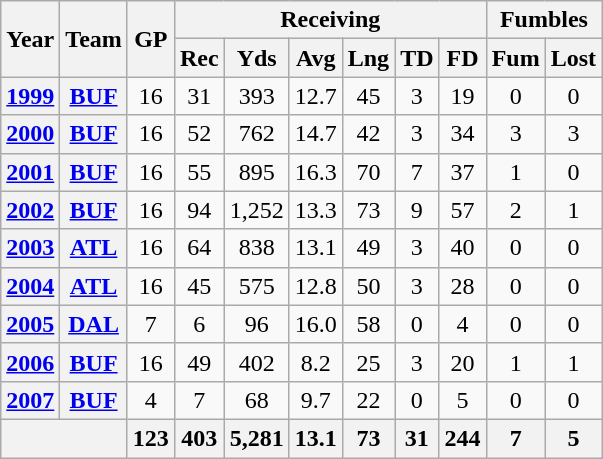<table class="wikitable" style="text-align: center;">
<tr>
<th rowspan="2">Year</th>
<th rowspan="2">Team</th>
<th rowspan="2">GP</th>
<th colspan="6">Receiving</th>
<th colspan="2">Fumbles</th>
</tr>
<tr>
<th>Rec</th>
<th>Yds</th>
<th>Avg</th>
<th>Lng</th>
<th>TD</th>
<th>FD</th>
<th>Fum</th>
<th>Lost</th>
</tr>
<tr>
<th><a href='#'>1999</a></th>
<th><a href='#'>BUF</a></th>
<td>16</td>
<td>31</td>
<td>393</td>
<td>12.7</td>
<td>45</td>
<td>3</td>
<td>19</td>
<td>0</td>
<td>0</td>
</tr>
<tr>
<th><a href='#'>2000</a></th>
<th><a href='#'>BUF</a></th>
<td>16</td>
<td>52</td>
<td>762</td>
<td>14.7</td>
<td>42</td>
<td>3</td>
<td>34</td>
<td>3</td>
<td>3</td>
</tr>
<tr>
<th><a href='#'>2001</a></th>
<th><a href='#'>BUF</a></th>
<td>16</td>
<td>55</td>
<td>895</td>
<td>16.3</td>
<td>70</td>
<td>7</td>
<td>37</td>
<td>1</td>
<td>0</td>
</tr>
<tr>
<th><a href='#'>2002</a></th>
<th><a href='#'>BUF</a></th>
<td>16</td>
<td>94</td>
<td>1,252</td>
<td>13.3</td>
<td>73</td>
<td>9</td>
<td>57</td>
<td>2</td>
<td>1</td>
</tr>
<tr>
<th><a href='#'>2003</a></th>
<th><a href='#'>ATL</a></th>
<td>16</td>
<td>64</td>
<td>838</td>
<td>13.1</td>
<td>49</td>
<td>3</td>
<td>40</td>
<td>0</td>
<td>0</td>
</tr>
<tr>
<th><a href='#'>2004</a></th>
<th><a href='#'>ATL</a></th>
<td>16</td>
<td>45</td>
<td>575</td>
<td>12.8</td>
<td>50</td>
<td>3</td>
<td>28</td>
<td>0</td>
<td>0</td>
</tr>
<tr>
<th><a href='#'>2005</a></th>
<th><a href='#'>DAL</a></th>
<td>7</td>
<td>6</td>
<td>96</td>
<td>16.0</td>
<td>58</td>
<td>0</td>
<td>4</td>
<td>0</td>
<td>0</td>
</tr>
<tr>
<th><a href='#'>2006</a></th>
<th><a href='#'>BUF</a></th>
<td>16</td>
<td>49</td>
<td>402</td>
<td>8.2</td>
<td>25</td>
<td>3</td>
<td>20</td>
<td>1</td>
<td>1</td>
</tr>
<tr>
<th><a href='#'>2007</a></th>
<th><a href='#'>BUF</a></th>
<td>4</td>
<td>7</td>
<td>68</td>
<td>9.7</td>
<td>22</td>
<td>0</td>
<td>5</td>
<td>0</td>
<td>0</td>
</tr>
<tr>
<th colspan="2"></th>
<th>123</th>
<th>403</th>
<th>5,281</th>
<th>13.1</th>
<th>73</th>
<th>31</th>
<th>244</th>
<th>7</th>
<th>5</th>
</tr>
</table>
